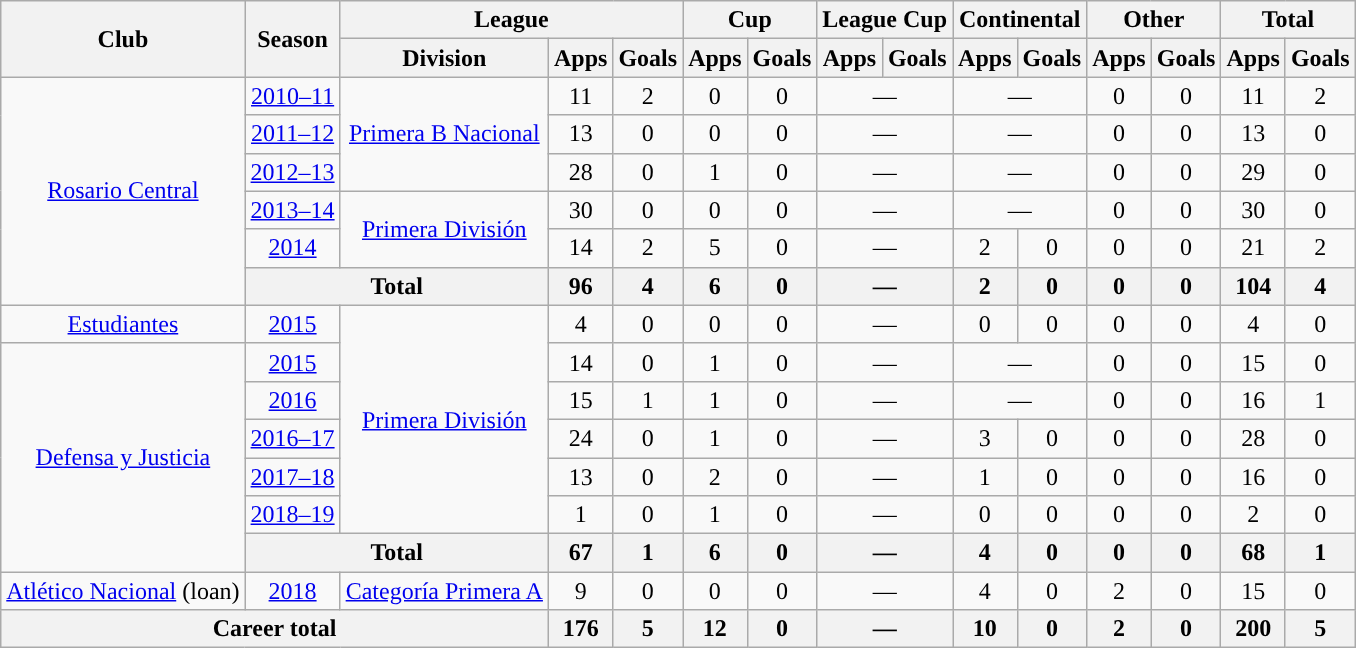<table class="wikitable" style="text-align:center">
<tr>
<th rowspan="2">Club</th>
<th rowspan="2">Season</th>
<th colspan="3">League</th>
<th colspan="2">Cup</th>
<th colspan="2">League Cup</th>
<th colspan="2">Continental</th>
<th colspan="2">Other</th>
<th colspan="2">Total</th>
</tr>
<tr>
<th>Division</th>
<th>Apps</th>
<th>Goals</th>
<th>Apps</th>
<th>Goals</th>
<th>Apps</th>
<th>Goals</th>
<th>Apps</th>
<th>Goals</th>
<th>Apps</th>
<th>Goals</th>
<th>Apps</th>
<th>Goals</th>
</tr>
<tr>
<td rowspan="6"><a href='#'>Rosario Central</a></td>
<td><a href='#'>2010–11</a></td>
<td rowspan="3"><a href='#'>Primera B Nacional</a></td>
<td>11</td>
<td>2</td>
<td>0</td>
<td>0</td>
<td colspan="2">—</td>
<td colspan="2">—</td>
<td>0</td>
<td>0</td>
<td>11</td>
<td>2</td>
</tr>
<tr>
<td><a href='#'>2011–12</a></td>
<td>13</td>
<td>0</td>
<td>0</td>
<td>0</td>
<td colspan="2">—</td>
<td colspan="2">—</td>
<td>0</td>
<td>0</td>
<td>13</td>
<td>0</td>
</tr>
<tr>
<td><a href='#'>2012–13</a></td>
<td>28</td>
<td>0</td>
<td>1</td>
<td>0</td>
<td colspan="2">—</td>
<td colspan="2">—</td>
<td>0</td>
<td>0</td>
<td>29</td>
<td>0</td>
</tr>
<tr>
<td><a href='#'>2013–14</a></td>
<td rowspan="2"><a href='#'>Primera División</a></td>
<td>30</td>
<td>0</td>
<td>0</td>
<td>0</td>
<td colspan="2">—</td>
<td colspan="2">—</td>
<td>0</td>
<td>0</td>
<td>30</td>
<td>0</td>
</tr>
<tr>
<td><a href='#'>2014</a></td>
<td>14</td>
<td>2</td>
<td>5</td>
<td>0</td>
<td colspan="2">—</td>
<td>2</td>
<td>0</td>
<td>0</td>
<td>0</td>
<td>21</td>
<td>2</td>
</tr>
<tr>
<th colspan="2">Total</th>
<th>96</th>
<th>4</th>
<th>6</th>
<th>0</th>
<th colspan="2">—</th>
<th>2</th>
<th>0</th>
<th>0</th>
<th>0</th>
<th>104</th>
<th>4</th>
</tr>
<tr>
<td rowspan="1"><a href='#'>Estudiantes</a></td>
<td><a href='#'>2015</a></td>
<td rowspan="6"><a href='#'>Primera División</a></td>
<td>4</td>
<td>0</td>
<td>0</td>
<td>0</td>
<td colspan="2">—</td>
<td>0</td>
<td>0</td>
<td>0</td>
<td>0</td>
<td>4</td>
<td>0</td>
</tr>
<tr>
<td rowspan="6"><a href='#'>Defensa y Justicia</a></td>
<td><a href='#'>2015</a></td>
<td>14</td>
<td>0</td>
<td>1</td>
<td>0</td>
<td colspan="2">—</td>
<td colspan="2">—</td>
<td>0</td>
<td>0</td>
<td>15</td>
<td>0</td>
</tr>
<tr>
<td><a href='#'>2016</a></td>
<td>15</td>
<td>1</td>
<td>1</td>
<td>0</td>
<td colspan="2">—</td>
<td colspan="2">—</td>
<td>0</td>
<td>0</td>
<td>16</td>
<td>1</td>
</tr>
<tr>
<td><a href='#'>2016–17</a></td>
<td>24</td>
<td>0</td>
<td>1</td>
<td>0</td>
<td colspan="2">—</td>
<td>3</td>
<td>0</td>
<td>0</td>
<td>0</td>
<td>28</td>
<td>0</td>
</tr>
<tr>
<td><a href='#'>2017–18</a></td>
<td>13</td>
<td>0</td>
<td>2</td>
<td>0</td>
<td colspan="2">—</td>
<td>1</td>
<td>0</td>
<td>0</td>
<td>0</td>
<td>16</td>
<td>0</td>
</tr>
<tr>
<td><a href='#'>2018–19</a></td>
<td>1</td>
<td>0</td>
<td>1</td>
<td>0</td>
<td colspan="2">—</td>
<td>0</td>
<td>0</td>
<td>0</td>
<td>0</td>
<td>2</td>
<td>0</td>
</tr>
<tr>
<th colspan="2">Total</th>
<th>67</th>
<th>1</th>
<th>6</th>
<th>0</th>
<th colspan="2">—</th>
<th>4</th>
<th>0</th>
<th>0</th>
<th>0</th>
<th>68</th>
<th>1</th>
</tr>
<tr>
<td rowspan="1"><a href='#'>Atlético Nacional</a> (loan)</td>
<td><a href='#'>2018</a></td>
<td rowspan="1"><a href='#'>Categoría Primera A</a></td>
<td>9</td>
<td>0</td>
<td>0</td>
<td>0</td>
<td colspan="2">—</td>
<td>4</td>
<td>0</td>
<td>2</td>
<td>0</td>
<td>15</td>
<td>0</td>
</tr>
<tr>
<th colspan="3">Career total</th>
<th>176</th>
<th>5</th>
<th>12</th>
<th>0</th>
<th colspan="2">—</th>
<th>10</th>
<th>0</th>
<th>2</th>
<th>0</th>
<th>200</th>
<th>5</th>
</tr>
</table>
